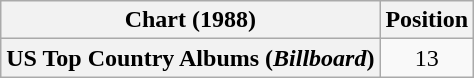<table class="wikitable plainrowheaders" style="text-align:center">
<tr>
<th scope="col">Chart (1988)</th>
<th scope="col">Position</th>
</tr>
<tr>
<th scope="row">US Top Country Albums (<em>Billboard</em>)</th>
<td>13</td>
</tr>
</table>
